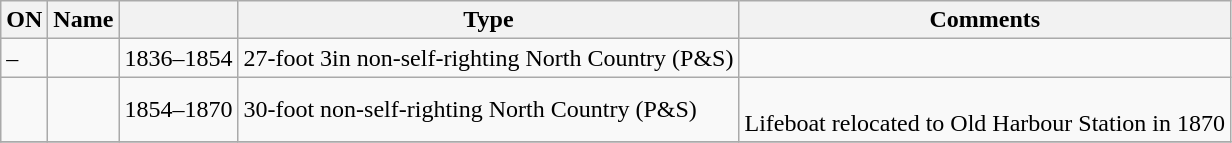<table class="wikitable">
<tr>
<th>ON</th>
<th>Name</th>
<th></th>
<th>Type</th>
<th>Comments</th>
</tr>
<tr>
<td>–</td>
<td></td>
<td>1836–1854</td>
<td>27-foot 3in non-self-righting North Country (P&S)</td>
<td></td>
</tr>
<tr>
<td></td>
<td></td>
<td>1854–1870</td>
<td>30-foot non-self-righting North Country (P&S)</td>
<td><br>Lifeboat relocated to Old Harbour Station in 1870</td>
</tr>
<tr>
</tr>
</table>
